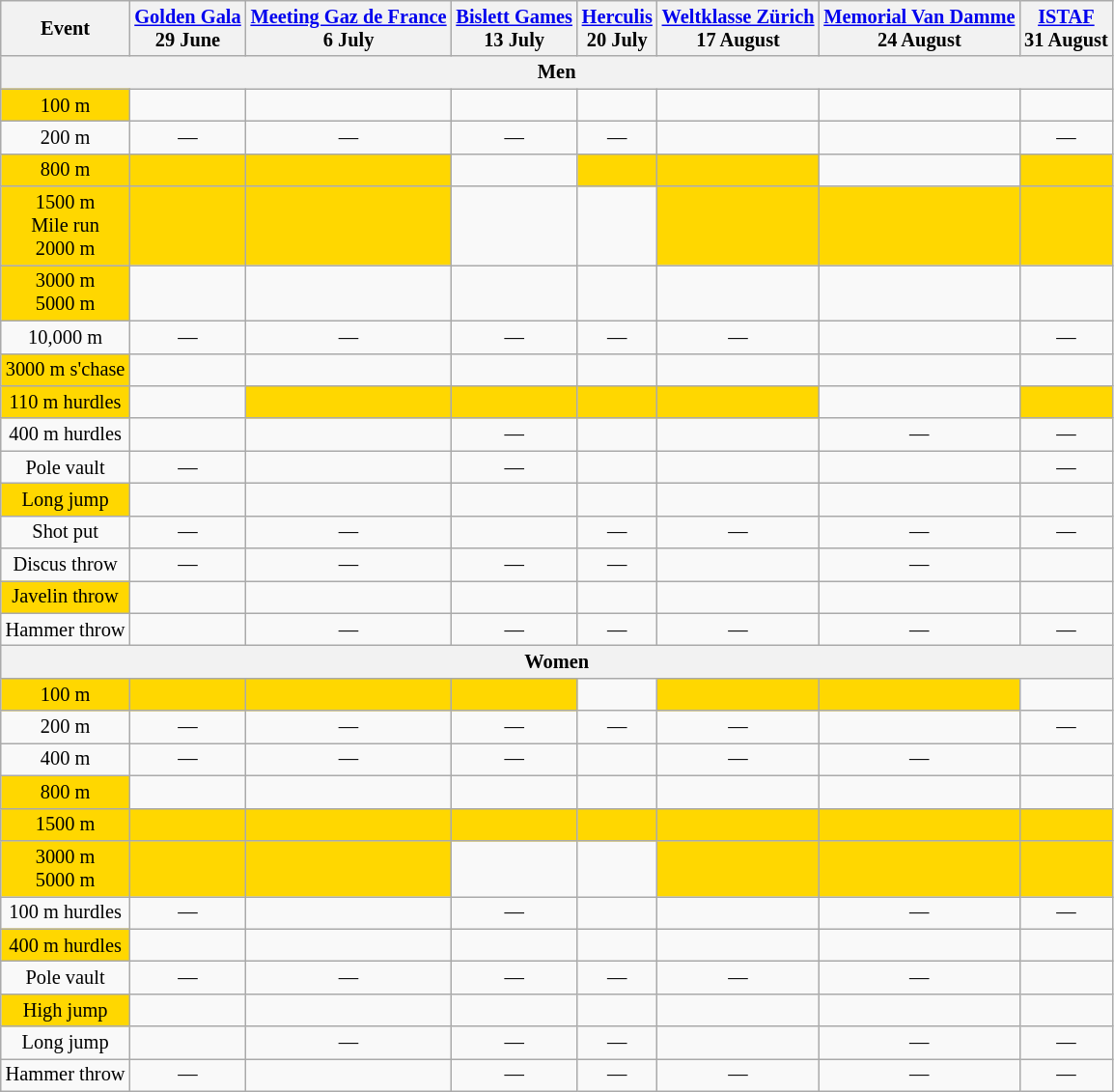<table class="wikitable" style="text-align: center; font-size: 85%; border">
<tr>
<th>Event</th>
<th><a href='#'>Golden Gala</a> <br>29 June</th>
<th><a href='#'>Meeting Gaz de France</a> <br>6 July</th>
<th><a href='#'>Bislett Games</a> <br>13 July</th>
<th><a href='#'>Herculis</a> <br>20 July</th>
<th><a href='#'>Weltklasse Zürich</a> <br>17 August</th>
<th><a href='#'>Memorial Van Damme</a> <br>24 August</th>
<th><a href='#'>ISTAF</a> <br>31 August</th>
</tr>
<tr>
<th colspan="8">Men</th>
</tr>
<tr>
<td bgcolor=gold>100 m</td>
<td></td>
<td></td>
<td></td>
<td></td>
<td></td>
<td></td>
<td></td>
</tr>
<tr>
<td>200 m</td>
<td>—</td>
<td>—</td>
<td>—</td>
<td>—</td>
<td></td>
<td></td>
<td>—</td>
</tr>
<tr>
<td bgcolor=gold>800 m</td>
<td bgcolor=gold></td>
<td bgcolor=gold></td>
<td></td>
<td bgcolor=gold></td>
<td bgcolor=gold></td>
<td></td>
<td bgcolor=gold></td>
</tr>
<tr>
<td bgcolor=gold>1500 m  <br> Mile run <br> 2000 m</td>
<td bgcolor=gold></td>
<td bgcolor=gold></td>
<td></td>
<td></td>
<td bgcolor=gold></td>
<td bgcolor=gold></td>
<td bgcolor=gold></td>
</tr>
<tr>
<td bgcolor=gold>3000 m <br> 5000 m</td>
<td></td>
<td></td>
<td></td>
<td></td>
<td></td>
<td></td>
<td></td>
</tr>
<tr>
<td>10,000 m</td>
<td>—</td>
<td>—</td>
<td>—</td>
<td>—</td>
<td>—</td>
<td></td>
<td>—</td>
</tr>
<tr>
<td bgcolor=gold>3000 m s'chase</td>
<td></td>
<td></td>
<td></td>
<td></td>
<td></td>
<td></td>
<td></td>
</tr>
<tr>
<td bgcolor=gold>110 m hurdles</td>
<td></td>
<td bgcolor=gold></td>
<td bgcolor=gold></td>
<td bgcolor=gold></td>
<td bgcolor=gold></td>
<td></td>
<td bgcolor=gold></td>
</tr>
<tr>
<td>400 m hurdles</td>
<td></td>
<td></td>
<td>—</td>
<td></td>
<td></td>
<td>—</td>
<td>—</td>
</tr>
<tr>
<td>Pole vault</td>
<td>—</td>
<td></td>
<td>—</td>
<td></td>
<td></td>
<td></td>
<td>—</td>
</tr>
<tr>
<td bgcolor=gold>Long jump</td>
<td></td>
<td></td>
<td></td>
<td></td>
<td></td>
<td></td>
<td></td>
</tr>
<tr>
<td>Shot put</td>
<td>—</td>
<td>—</td>
<td></td>
<td>—</td>
<td>—</td>
<td>—</td>
<td>—</td>
</tr>
<tr>
<td>Discus throw</td>
<td>—</td>
<td>—</td>
<td>—</td>
<td>—</td>
<td></td>
<td>—</td>
<td></td>
</tr>
<tr>
<td bgcolor=gold>Javelin throw</td>
<td></td>
<td></td>
<td></td>
<td></td>
<td></td>
<td></td>
<td></td>
</tr>
<tr>
<td>Hammer throw</td>
<td></td>
<td>—</td>
<td>—</td>
<td>—</td>
<td>—</td>
<td>—</td>
<td>—</td>
</tr>
<tr>
<th colspan="8">Women</th>
</tr>
<tr>
<td bgcolor=gold>100 m</td>
<td bgcolor=gold></td>
<td bgcolor=gold></td>
<td bgcolor=gold></td>
<td></td>
<td bgcolor=gold></td>
<td bgcolor=gold></td>
<td></td>
</tr>
<tr>
<td>200 m</td>
<td>—</td>
<td>—</td>
<td>—</td>
<td>—</td>
<td>—</td>
<td></td>
<td>—</td>
</tr>
<tr>
<td>400 m</td>
<td>—</td>
<td>—</td>
<td>—</td>
<td></td>
<td>—</td>
<td>—</td>
<td></td>
</tr>
<tr>
<td bgcolor=gold>800 m</td>
<td></td>
<td></td>
<td></td>
<td></td>
<td></td>
<td></td>
<td></td>
</tr>
<tr>
<td bgcolor=gold>1500 m</td>
<td bgcolor=gold></td>
<td bgcolor=gold></td>
<td bgcolor=gold></td>
<td bgcolor=gold></td>
<td bgcolor=gold></td>
<td bgcolor=gold></td>
<td bgcolor=gold></td>
</tr>
<tr>
<td bgcolor=gold>3000 m  <br> 5000 m</td>
<td bgcolor=gold></td>
<td bgcolor=gold></td>
<td></td>
<td></td>
<td bgcolor=gold></td>
<td bgcolor=gold></td>
<td bgcolor=gold></td>
</tr>
<tr>
<td>100 m hurdles</td>
<td>—</td>
<td></td>
<td>—</td>
<td></td>
<td></td>
<td>—</td>
<td>—</td>
</tr>
<tr>
<td bgcolor=gold>400 m hurdles</td>
<td></td>
<td></td>
<td></td>
<td></td>
<td></td>
<td></td>
<td></td>
</tr>
<tr>
<td>Pole vault</td>
<td>—</td>
<td>—</td>
<td>—</td>
<td>—</td>
<td>—</td>
<td>—</td>
<td></td>
</tr>
<tr>
<td bgcolor=gold>High jump</td>
<td></td>
<td></td>
<td></td>
<td></td>
<td></td>
<td></td>
<td></td>
</tr>
<tr>
<td>Long jump</td>
<td></td>
<td>—</td>
<td>—</td>
<td>—</td>
<td></td>
<td>—</td>
<td>—</td>
</tr>
<tr>
<td>Hammer throw</td>
<td>—</td>
<td></td>
<td>—</td>
<td>—</td>
<td>—</td>
<td>—</td>
<td>—</td>
</tr>
</table>
